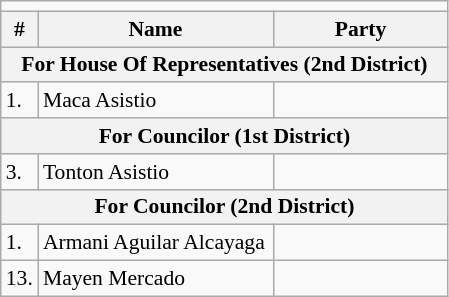<table class=wikitable style="font-size:90%">
<tr>
<td colspan=5 bgcolor=></td>
</tr>
<tr>
<th>#</th>
<th width=150px>Name</th>
<th colspan=2 width=110px>Party</th>
</tr>
<tr>
<th colspan=5>For House Of Representatives (2nd District)</th>
</tr>
<tr>
<td>1.</td>
<td>Maca Asistio</td>
<td></td>
</tr>
<tr>
<th colspan=5>For Councilor (1st District)</th>
</tr>
<tr>
<td>3.</td>
<td>Tonton Asistio</td>
<td></td>
</tr>
<tr>
<th colspan=5>For Councilor (2nd District)</th>
</tr>
<tr>
<td>1.</td>
<td>Armani Aguilar Alcayaga</td>
<td></td>
</tr>
<tr>
<td>13.</td>
<td>Mayen Mercado</td>
<td></td>
</tr>
</table>
